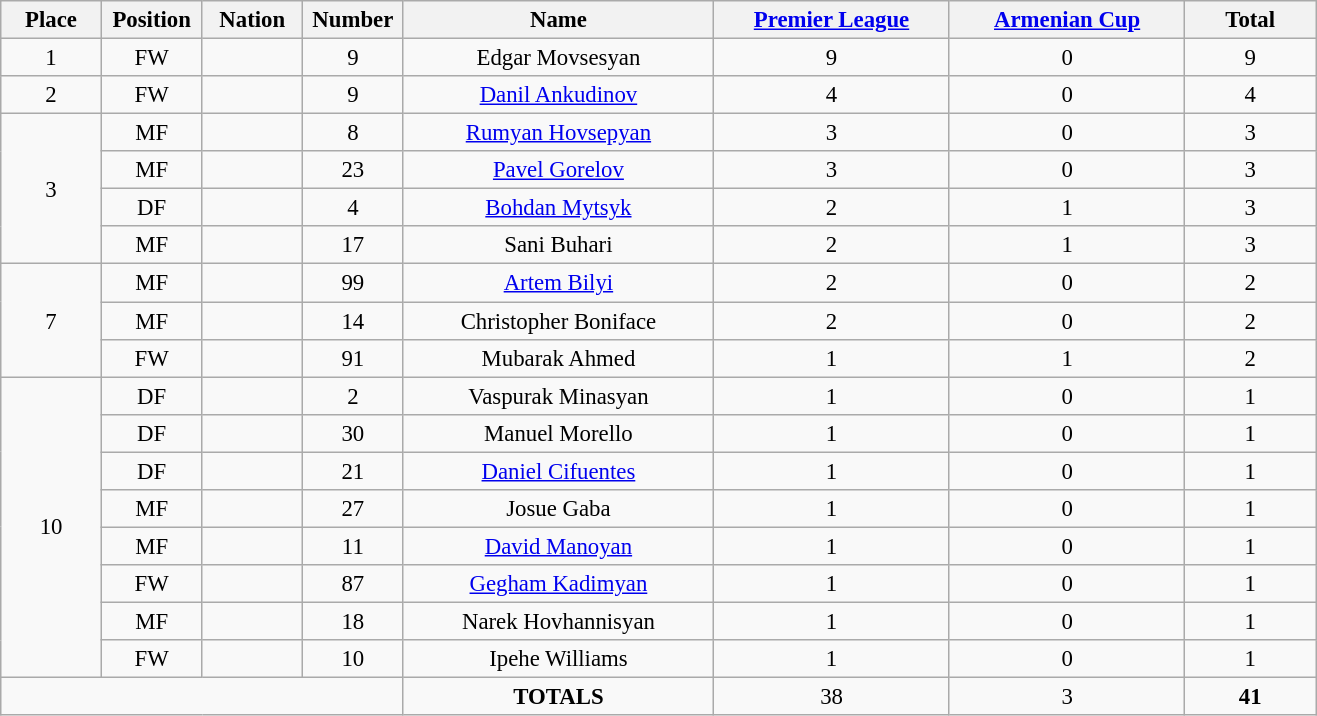<table class="wikitable" style="font-size: 95%; text-align: center;">
<tr>
<th width=60>Place</th>
<th width=60>Position</th>
<th width=60>Nation</th>
<th width=60>Number</th>
<th width=200>Name</th>
<th width=150><a href='#'>Premier League</a></th>
<th width=150><a href='#'>Armenian Cup</a></th>
<th width=80><strong>Total</strong></th>
</tr>
<tr>
<td>1</td>
<td>FW</td>
<td></td>
<td>9</td>
<td>Edgar Movsesyan</td>
<td>9</td>
<td>0</td>
<td>9</td>
</tr>
<tr>
<td>2</td>
<td>FW</td>
<td></td>
<td>9</td>
<td><a href='#'>Danil Ankudinov</a></td>
<td>4</td>
<td>0</td>
<td>4</td>
</tr>
<tr>
<td rowspan="4">3</td>
<td>MF</td>
<td></td>
<td>8</td>
<td><a href='#'>Rumyan Hovsepyan</a></td>
<td>3</td>
<td>0</td>
<td>3</td>
</tr>
<tr>
<td>MF</td>
<td></td>
<td>23</td>
<td><a href='#'>Pavel Gorelov</a></td>
<td>3</td>
<td>0</td>
<td>3</td>
</tr>
<tr>
<td>DF</td>
<td></td>
<td>4</td>
<td><a href='#'>Bohdan Mytsyk</a></td>
<td>2</td>
<td>1</td>
<td>3</td>
</tr>
<tr>
<td>MF</td>
<td></td>
<td>17</td>
<td>Sani Buhari</td>
<td>2</td>
<td>1</td>
<td>3</td>
</tr>
<tr>
<td rowspan="3">7</td>
<td>MF</td>
<td></td>
<td>99</td>
<td><a href='#'>Artem Bilyi</a></td>
<td>2</td>
<td>0</td>
<td>2</td>
</tr>
<tr>
<td>MF</td>
<td></td>
<td>14</td>
<td>Christopher Boniface</td>
<td>2</td>
<td>0</td>
<td>2</td>
</tr>
<tr>
<td>FW</td>
<td></td>
<td>91</td>
<td>Mubarak Ahmed</td>
<td>1</td>
<td>1</td>
<td>2</td>
</tr>
<tr>
<td rowspan="8">10</td>
<td>DF</td>
<td></td>
<td>2</td>
<td>Vaspurak Minasyan</td>
<td>1</td>
<td>0</td>
<td>1</td>
</tr>
<tr>
<td>DF</td>
<td></td>
<td>30</td>
<td>Manuel Morello</td>
<td>1</td>
<td>0</td>
<td>1</td>
</tr>
<tr>
<td>DF</td>
<td></td>
<td>21</td>
<td><a href='#'>Daniel Cifuentes</a></td>
<td>1</td>
<td>0</td>
<td>1</td>
</tr>
<tr>
<td>MF</td>
<td></td>
<td>27</td>
<td>Josue Gaba</td>
<td>1</td>
<td>0</td>
<td>1</td>
</tr>
<tr>
<td>MF</td>
<td></td>
<td>11</td>
<td><a href='#'>David Manoyan</a></td>
<td>1</td>
<td>0</td>
<td>1</td>
</tr>
<tr>
<td>FW</td>
<td></td>
<td>87</td>
<td><a href='#'>Gegham Kadimyan</a></td>
<td>1</td>
<td>0</td>
<td>1</td>
</tr>
<tr>
<td>MF</td>
<td></td>
<td>18</td>
<td>Narek Hovhannisyan</td>
<td>1</td>
<td>0</td>
<td>1</td>
</tr>
<tr>
<td>FW</td>
<td></td>
<td>10</td>
<td>Ipehe Williams</td>
<td>1</td>
<td>0</td>
<td>1</td>
</tr>
<tr>
<td colspan="4"></td>
<td><strong>TOTALS</strong></td>
<td>38</td>
<td>3</td>
<td><strong>41</strong></td>
</tr>
</table>
